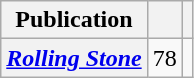<table class="wikitable plainrowheaders">
<tr>
<th scope="col">Publication</th>
<th scope="col"></th>
<th scope="col"></th>
</tr>
<tr>
<th scope="row"><em><a href='#'>Rolling Stone</a></em></th>
<td>78</td>
<td></td>
</tr>
</table>
